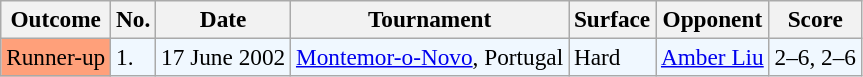<table class="sortable wikitable" style=font-size:97%>
<tr>
<th>Outcome</th>
<th>No.</th>
<th>Date</th>
<th>Tournament</th>
<th>Surface</th>
<th>Opponent</th>
<th>Score</th>
</tr>
<tr bgcolor="#f0f8ff">
<td bgcolor="FFA07A">Runner-up</td>
<td>1.</td>
<td>17 June 2002</td>
<td><a href='#'>Montemor-o-Novo</a>, Portugal</td>
<td>Hard</td>
<td> <a href='#'>Amber Liu</a></td>
<td>2–6, 2–6</td>
</tr>
</table>
